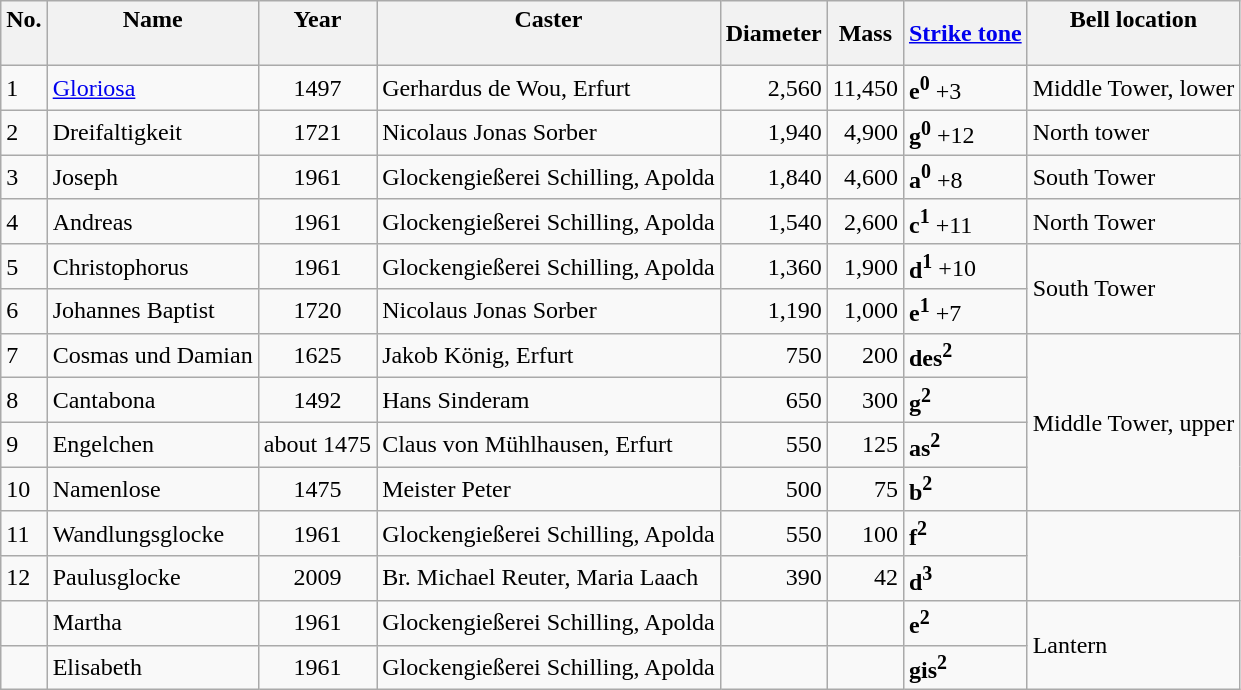<table class="wikitable sortable">
<tr>
<th>No.<br> </th>
<th class="unsortable">Name<br> </th>
<th>Year<br> </th>
<th class="unsortable">Caster<br> </th>
<th>Diameter <br></th>
<th>Mass <br></th>
<th class="unsortable"><a href='#'>Strike tone</a><br></th>
<th>Bell location<br> </th>
</tr>
<tr ---->
<td>1</td>
<td><a href='#'>Gloriosa</a></td>
<td align="center">1497</td>
<td>Gerhardus de Wou, Erfurt</td>
<td align="right">2,560</td>
<td align="right">11,450</td>
<td><strong>e<sup>0</sup></strong> +3</td>
<td>Middle Tower, lower</td>
</tr>
<tr ---->
<td>2</td>
<td>Dreifaltigkeit</td>
<td align="center">1721</td>
<td>Nicolaus Jonas Sorber</td>
<td align="right">1,940</td>
<td align="right">4,900</td>
<td><strong>g<sup>0</sup></strong> +12</td>
<td>North tower</td>
</tr>
<tr ---->
<td>3</td>
<td>Joseph</td>
<td align="center">1961</td>
<td>Glockengießerei Schilling, Apolda</td>
<td align="right">1,840</td>
<td align="right">4,600</td>
<td><strong>a<sup>0</sup></strong> +8</td>
<td>South Tower</td>
</tr>
<tr ---->
<td>4</td>
<td>Andreas</td>
<td align="center">1961</td>
<td>Glockengießerei Schilling, Apolda</td>
<td align="right">1,540</td>
<td align="right">2,600</td>
<td><strong>c<sup>1</sup></strong> +11</td>
<td>North Tower</td>
</tr>
<tr ---->
<td>5</td>
<td>Christophorus</td>
<td align="center">1961</td>
<td>Glockengießerei Schilling, Apolda</td>
<td align="right">1,360</td>
<td align="right">1,900</td>
<td><strong>d<sup>1</sup></strong> +10</td>
<td rowspan="2">South Tower</td>
</tr>
<tr ---->
<td>6</td>
<td>Johannes Baptist</td>
<td align="center">1720</td>
<td>Nicolaus Jonas Sorber</td>
<td align="right">1,190</td>
<td align="right">1,000</td>
<td><strong>e<sup>1</sup></strong> +7</td>
</tr>
<tr ---->
<td>7</td>
<td>Cosmas und Damian</td>
<td align="center">1625</td>
<td>Jakob König, Erfurt</td>
<td align="right">750</td>
<td align="right">200</td>
<td><strong>des<sup>2</sup></strong></td>
<td rowspan="4">Middle Tower, upper</td>
</tr>
<tr ---->
<td>8</td>
<td>Cantabona</td>
<td align="center">1492</td>
<td>Hans Sinderam</td>
<td align="right">650</td>
<td align="right">300</td>
<td><strong>g<sup>2</sup></strong></td>
</tr>
<tr ---->
<td>9</td>
<td>Engelchen</td>
<td align="center">about 1475</td>
<td>Claus von Mühlhausen, Erfurt</td>
<td align="right">550</td>
<td align="right">125</td>
<td><strong>as<sup>2</sup></strong></td>
</tr>
<tr ---->
<td>10</td>
<td>Namenlose</td>
<td align="center">1475</td>
<td>Meister Peter</td>
<td align="right">500</td>
<td align="right">75</td>
<td><strong>b<sup>2</sup></strong></td>
</tr>
<tr ---->
<td>11</td>
<td>Wandlungsglocke</td>
<td align="center">1961</td>
<td>Glockengießerei Schilling, Apolda</td>
<td align="right">550</td>
<td align="right">100</td>
<td><strong>f<sup>2</sup></strong></td>
<td rowspan="2"></td>
</tr>
<tr ---->
<td>12</td>
<td>Paulusglocke</td>
<td align="center">2009</td>
<td>Br. Michael Reuter, Maria Laach</td>
<td align="right">390</td>
<td align="right">42</td>
<td><strong>d<sup>3</sup></strong></td>
</tr>
<tr ---->
<td></td>
<td>Martha</td>
<td align="center">1961</td>
<td>Glockengießerei Schilling, Apolda</td>
<td></td>
<td></td>
<td><strong>e<sup>2</sup></strong></td>
<td rowspan="2">Lantern</td>
</tr>
<tr ---->
<td></td>
<td>Elisabeth</td>
<td align="center">1961</td>
<td>Glockengießerei Schilling, Apolda</td>
<td></td>
<td></td>
<td><strong>gis<sup>2</sup></strong></td>
</tr>
</table>
